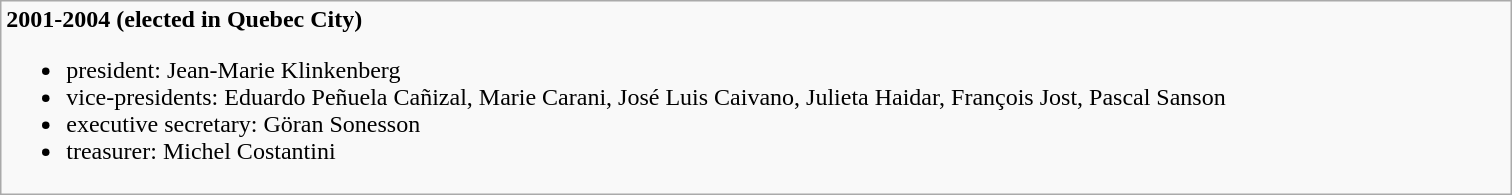<table class="wikitable">
<tr>
<td width="1000"><strong>2001-2004 (elected in Quebec City)</strong><br><ul><li>president:  Jean-Marie Klinkenberg</li><li>vice-presidents: Eduardo Peñuela Cañizal, Marie Carani, José Luis Caivano, Julieta Haidar, François Jost, Pascal Sanson</li><li>executive secretary: Göran Sonesson</li><li>treasurer: Michel Costantini</li></ul></td>
</tr>
</table>
